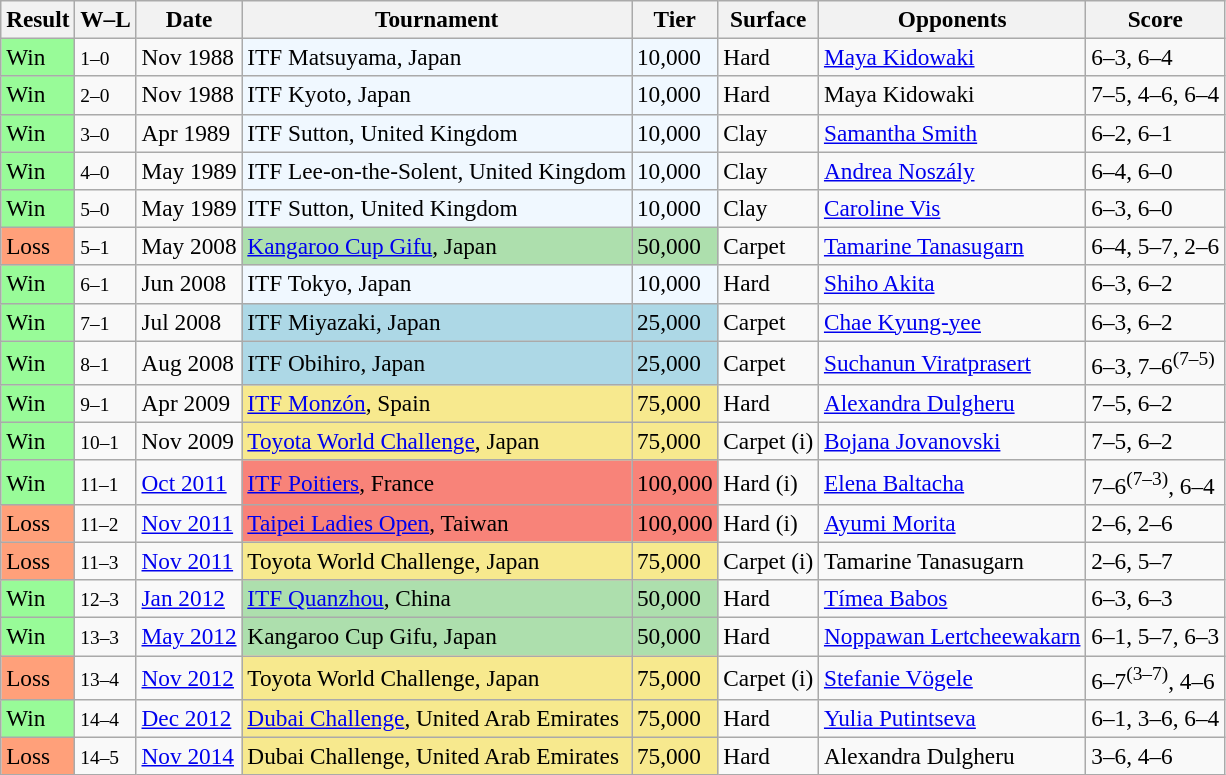<table class="sortable wikitable" style="font-size:97%">
<tr>
<th>Result</th>
<th class="unsortable">W–L</th>
<th>Date</th>
<th>Tournament</th>
<th>Tier</th>
<th>Surface</th>
<th>Opponents</th>
<th class="unsortable">Score</th>
</tr>
<tr>
<td bgcolor="#98FB98">Win</td>
<td><small>1–0</small></td>
<td>Nov 1988</td>
<td style="background:#f0f8ff;">ITF Matsuyama, Japan</td>
<td style="background:#f0f8ff;">10,000</td>
<td>Hard</td>
<td> <a href='#'>Maya Kidowaki</a></td>
<td>6–3, 6–4</td>
</tr>
<tr>
<td bgcolor="#98FB98">Win</td>
<td><small>2–0</small></td>
<td>Nov 1988</td>
<td style="background:#f0f8ff;">ITF Kyoto, Japan</td>
<td style="background:#f0f8ff;">10,000</td>
<td>Hard</td>
<td> Maya Kidowaki</td>
<td>7–5, 4–6, 6–4</td>
</tr>
<tr>
<td bgcolor="#98FB98">Win</td>
<td><small>3–0</small></td>
<td>Apr 1989</td>
<td style="background:#f0f8ff;">ITF Sutton, United Kingdom</td>
<td style="background:#f0f8ff;">10,000</td>
<td>Clay</td>
<td> <a href='#'>Samantha Smith</a></td>
<td>6–2, 6–1</td>
</tr>
<tr>
<td bgcolor="#98FB98">Win</td>
<td><small>4–0</small></td>
<td>May 1989</td>
<td style="background:#f0f8ff;">ITF Lee-on-the-Solent, United Kingdom</td>
<td style="background:#f0f8ff;">10,000</td>
<td>Clay</td>
<td> <a href='#'>Andrea Noszály</a></td>
<td>6–4, 6–0</td>
</tr>
<tr>
<td bgcolor="#98FB98">Win</td>
<td><small>5–0</small></td>
<td>May 1989</td>
<td style="background:#f0f8ff;">ITF Sutton, United Kingdom</td>
<td style="background:#f0f8ff;">10,000</td>
<td>Clay</td>
<td> <a href='#'>Caroline Vis</a></td>
<td>6–3, 6–0</td>
</tr>
<tr>
<td bgcolor="#FFA07A">Loss</td>
<td><small>5–1</small></td>
<td>May 2008</td>
<td bgcolor="#addfad"><a href='#'>Kangaroo Cup Gifu</a>, Japan</td>
<td bgcolor="#addfad">50,000</td>
<td>Carpet</td>
<td> <a href='#'>Tamarine Tanasugarn</a></td>
<td>6–4, 5–7, 2–6</td>
</tr>
<tr>
<td bgcolor="#98FB98">Win</td>
<td><small>6–1</small></td>
<td>Jun 2008</td>
<td style="background:#f0f8ff;">ITF Tokyo, Japan</td>
<td style="background:#f0f8ff;">10,000</td>
<td>Hard</td>
<td> <a href='#'>Shiho Akita</a></td>
<td>6–3, 6–2</td>
</tr>
<tr>
<td bgcolor="#98FB98">Win</td>
<td><small>7–1</small></td>
<td>Jul 2008</td>
<td bgcolor="lightblue">ITF Miyazaki, Japan</td>
<td bgcolor="lightblue">25,000</td>
<td>Carpet</td>
<td> <a href='#'>Chae Kyung-yee</a></td>
<td>6–3, 6–2</td>
</tr>
<tr>
<td bgcolor="#98FB98">Win</td>
<td><small>8–1</small></td>
<td>Aug 2008</td>
<td bgcolor="lightblue">ITF Obihiro, Japan</td>
<td bgcolor="lightblue">25,000</td>
<td>Carpet</td>
<td> <a href='#'>Suchanun Viratprasert</a></td>
<td>6–3, 7–6<sup>(7–5)</sup></td>
</tr>
<tr>
<td bgcolor="#98FB98">Win</td>
<td><small>9–1</small></td>
<td>Apr 2009</td>
<td bgcolor="#f7e98e"><a href='#'>ITF Monzón</a>, Spain</td>
<td bgcolor="#f7e98e">75,000</td>
<td>Hard</td>
<td> <a href='#'>Alexandra Dulgheru</a></td>
<td>7–5, 6–2</td>
</tr>
<tr>
<td bgcolor="#98FB98">Win</td>
<td><small>10–1</small></td>
<td>Nov 2009</td>
<td bgcolor="#f7e98e"><a href='#'>Toyota World Challenge</a>, Japan</td>
<td bgcolor="#f7e98e">75,000</td>
<td>Carpet (i)</td>
<td> <a href='#'>Bojana Jovanovski</a></td>
<td>7–5, 6–2</td>
</tr>
<tr>
<td bgcolor="#98FB98">Win</td>
<td><small>11–1</small></td>
<td><a href='#'>Oct 2011</a></td>
<td bgcolor="#f88379"><a href='#'>ITF Poitiers</a>, France</td>
<td bgcolor="#f88379">100,000</td>
<td>Hard (i)</td>
<td> <a href='#'>Elena Baltacha</a></td>
<td>7–6<sup>(7–3)</sup>, 6–4</td>
</tr>
<tr>
<td bgcolor="#FFA07A">Loss</td>
<td><small>11–2</small></td>
<td><a href='#'>Nov 2011</a></td>
<td bgcolor="#f88379"><a href='#'>Taipei Ladies Open</a>, Taiwan</td>
<td bgcolor="#f88379">100,000</td>
<td>Hard (i)</td>
<td> <a href='#'>Ayumi Morita</a></td>
<td>2–6, 2–6</td>
</tr>
<tr>
<td bgcolor="#FFA07A">Loss</td>
<td><small>11–3</small></td>
<td><a href='#'>Nov 2011</a></td>
<td bgcolor="#f7e98e">Toyota World Challenge, Japan</td>
<td bgcolor="#f7e98e">75,000</td>
<td>Carpet (i)</td>
<td> Tamarine Tanasugarn</td>
<td>2–6, 5–7</td>
</tr>
<tr>
<td bgcolor="#98FB98">Win</td>
<td><small>12–3</small></td>
<td><a href='#'>Jan 2012</a></td>
<td bgcolor="#addfad"><a href='#'>ITF Quanzhou</a>, China</td>
<td bgcolor="#addfad">50,000</td>
<td>Hard</td>
<td> <a href='#'>Tímea Babos</a></td>
<td>6–3, 6–3</td>
</tr>
<tr>
<td bgcolor="#98FB98">Win</td>
<td><small>13–3</small></td>
<td><a href='#'>May 2012</a></td>
<td bgcolor="#addfad">Kangaroo Cup Gifu, Japan</td>
<td bgcolor="#addfad">50,000</td>
<td>Hard</td>
<td> <a href='#'>Noppawan Lertcheewakarn</a></td>
<td>6–1, 5–7, 6–3</td>
</tr>
<tr>
<td style="background:#ffa07a;">Loss</td>
<td><small>13–4</small></td>
<td><a href='#'>Nov 2012</a></td>
<td style="background:#f7e98e;">Toyota World Challenge, Japan</td>
<td style="background:#f7e98e;">75,000</td>
<td>Carpet (i)</td>
<td> <a href='#'>Stefanie Vögele</a></td>
<td>6–7<sup>(3–7)</sup>, 4–6</td>
</tr>
<tr>
<td bgcolor="#98FB98">Win</td>
<td><small>14–4</small></td>
<td><a href='#'>Dec 2012</a></td>
<td bgcolor="#f7e98e"><a href='#'>Dubai Challenge</a>, United Arab Emirates</td>
<td bgcolor="#f7e98e">75,000</td>
<td>Hard</td>
<td> <a href='#'>Yulia Putintseva</a></td>
<td>6–1, 3–6, 6–4</td>
</tr>
<tr>
<td bgcolor="#FFA07A">Loss</td>
<td><small>14–5</small></td>
<td><a href='#'>Nov 2014</a></td>
<td bgcolor="#f7e98e">Dubai Challenge, United Arab Emirates</td>
<td bgcolor="#f7e98e">75,000</td>
<td>Hard</td>
<td> Alexandra Dulgheru</td>
<td>3–6, 4–6</td>
</tr>
</table>
